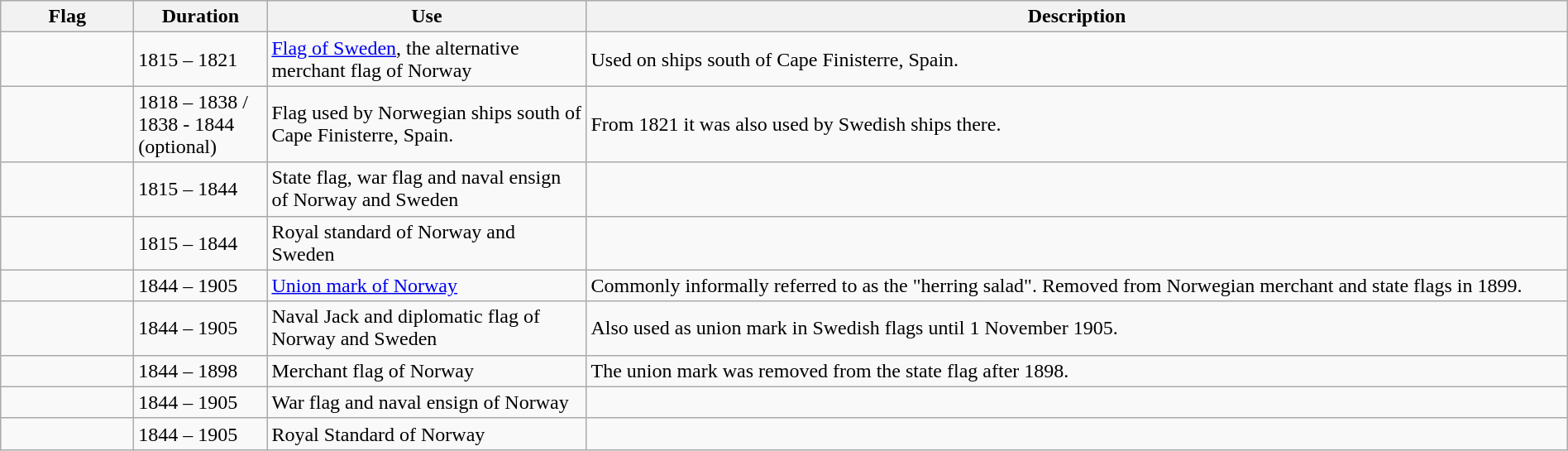<table class="wikitable" width="100%">
<tr>
<th style="width:100px;">Flag</th>
<th style="width:100px;">Duration</th>
<th style="width:250px;">Use</th>
<th style="min-width:250px">Description</th>
</tr>
<tr>
<td></td>
<td>1815 – 1821</td>
<td><a href='#'>Flag of Sweden</a>, the alternative merchant flag of Norway</td>
<td>Used on ships south of Cape Finisterre, Spain.</td>
</tr>
<tr>
<td></td>
<td>1818 – 1838 / 1838 - 1844 (optional)</td>
<td>Flag used by Norwegian ships south of Cape Finisterre, Spain.</td>
<td>From 1821 it was also used by Swedish ships there.</td>
</tr>
<tr>
<td></td>
<td>1815 – 1844</td>
<td>State flag, war flag and naval ensign of Norway and Sweden</td>
<td></td>
</tr>
<tr>
<td></td>
<td>1815 – 1844</td>
<td>Royal standard of Norway and Sweden</td>
<td></td>
</tr>
<tr>
<td></td>
<td>1844 – 1905</td>
<td><a href='#'>Union mark of Norway</a></td>
<td>Commonly informally referred to as the "herring salad". Removed from Norwegian merchant and state flags in 1899.</td>
</tr>
<tr>
<td></td>
<td>1844 – 1905</td>
<td>Naval Jack and diplomatic flag of Norway and Sweden</td>
<td>Also used as union mark in Swedish flags until 1 November 1905.</td>
</tr>
<tr>
<td></td>
<td>1844 – 1898</td>
<td>Merchant flag of Norway</td>
<td>The union mark was removed from the state flag after 1898.</td>
</tr>
<tr>
<td></td>
<td>1844 – 1905</td>
<td>War flag and naval ensign of Norway</td>
<td></td>
</tr>
<tr>
<td></td>
<td>1844 – 1905</td>
<td>Royal Standard of Norway</td>
<td></td>
</tr>
</table>
